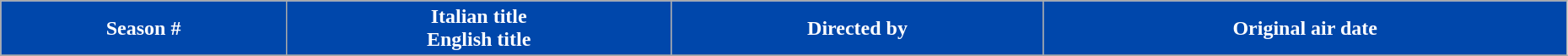<table class="wikitable plainrowheaders" style="width: 98%;">
<tr style="color:white">
<th style="background-color: #0047AB;">Season #</th>
<th style="background-color: #0047AB;">Italian title<br>English title</th>
<th style="background-color: #0047AB;">Directed by</th>
<th style="background-color: #0047AB;">Original air date</th>
</tr>
<tr>
</tr>
</table>
